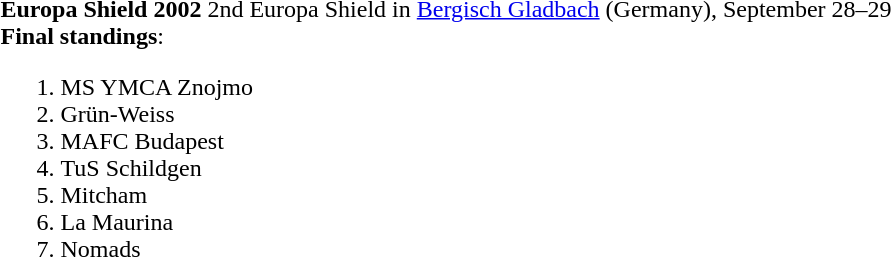<table>
<tr>
<td width="720" style="margin: 0 0 0 0" valig=top><br><strong>Europa Shield 2002</strong>
2nd Europa Shield in <a href='#'>Bergisch Gladbach</a> (Germany), September 28–29<br><strong>Final standings</strong>:<ol><li>MS YMCA Znojmo </li><li>Grün-Weiss </li><li>MAFC Budapest </li><li>TuS Schildgen </li><li>Mitcham </li><li>La Maurina </li><li>Nomads </li></ol></td>
</tr>
</table>
